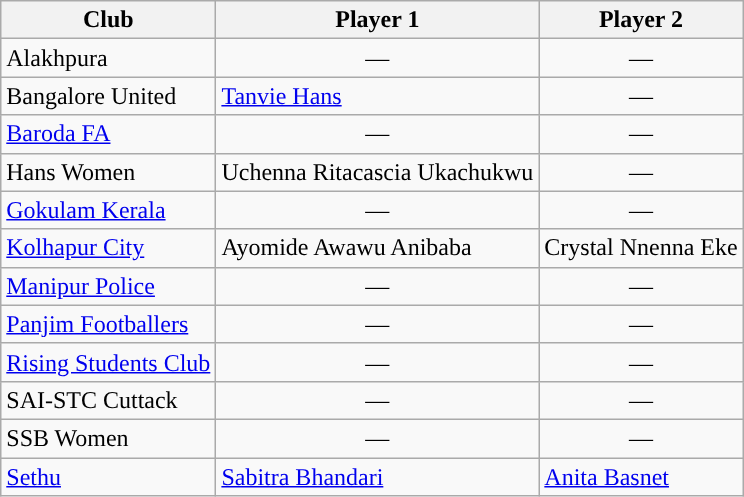<table class="sortable wikitable" style="text-align: left">
<tr>
<th style="text-align:center;">Club</th>
<th style="text-align:center;">Player 1</th>
<th style="text-align:center;">Player 2</th>
</tr>
<tr>
<td>Alakhpura</td>
<td style="text-align: center;">—</td>
<td style="text-align: center;">—</td>
</tr>
<tr>
<td>Bangalore United</td>
<td> <a href='#'>Tanvie Hans</a></td>
<td style="text-align: center;">—</td>
</tr>
<tr>
<td><a href='#'>Baroda FA</a></td>
<td style="text-align: center;">—</td>
<td style="text-align: center;">—</td>
</tr>
<tr>
<td>Hans Women</td>
<td> Uchenna Ritacascia Ukachukwu</td>
<td style="text-align: center;">—</td>
</tr>
<tr>
<td><a href='#'>Gokulam Kerala</a></td>
<td style="text-align: center;">—</td>
<td style="text-align: center;">—</td>
</tr>
<tr>
<td><a href='#'>Kolhapur City</a></td>
<td> Ayomide Awawu Anibaba</td>
<td> Crystal Nnenna Eke</td>
</tr>
<tr>
<td><a href='#'>Manipur Police</a></td>
<td style="text-align: center;">—</td>
<td style="text-align: center;">—</td>
</tr>
<tr>
<td><a href='#'>Panjim Footballers</a></td>
<td style="text-align: center;">—</td>
<td style="text-align: center;">—</td>
</tr>
<tr>
<td><a href='#'>Rising Students Club</a></td>
<td style="text-align: center;">—</td>
<td style="text-align: center;">—</td>
</tr>
<tr>
<td>SAI-STC Cuttack</td>
<td style="text-align: center;">—</td>
<td style="text-align: center;">—</td>
</tr>
<tr>
<td>SSB Women</td>
<td style="text-align: center;">—</td>
<td style="text-align: center;">—</td>
</tr>
<tr>
<td><a href='#'>Sethu</a></td>
<td> <a href='#'>Sabitra Bhandari</a></td>
<td> <a href='#'>Anita Basnet</a></td>
</tr>
</table>
